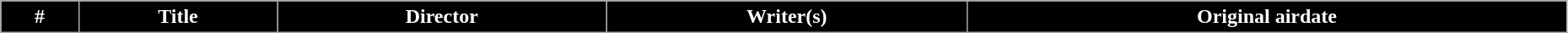<table class="wikitable plainrowheaders" style="width:98%;">
<tr style="color:white">
<th style="background-color: black;">#</th>
<th style="background-color: black;">Title</th>
<th style="background-color: black;">Director</th>
<th style="background-color: black;">Writer(s)</th>
<th style="background-color: black;">Original airdate<br>





</th>
</tr>
</table>
